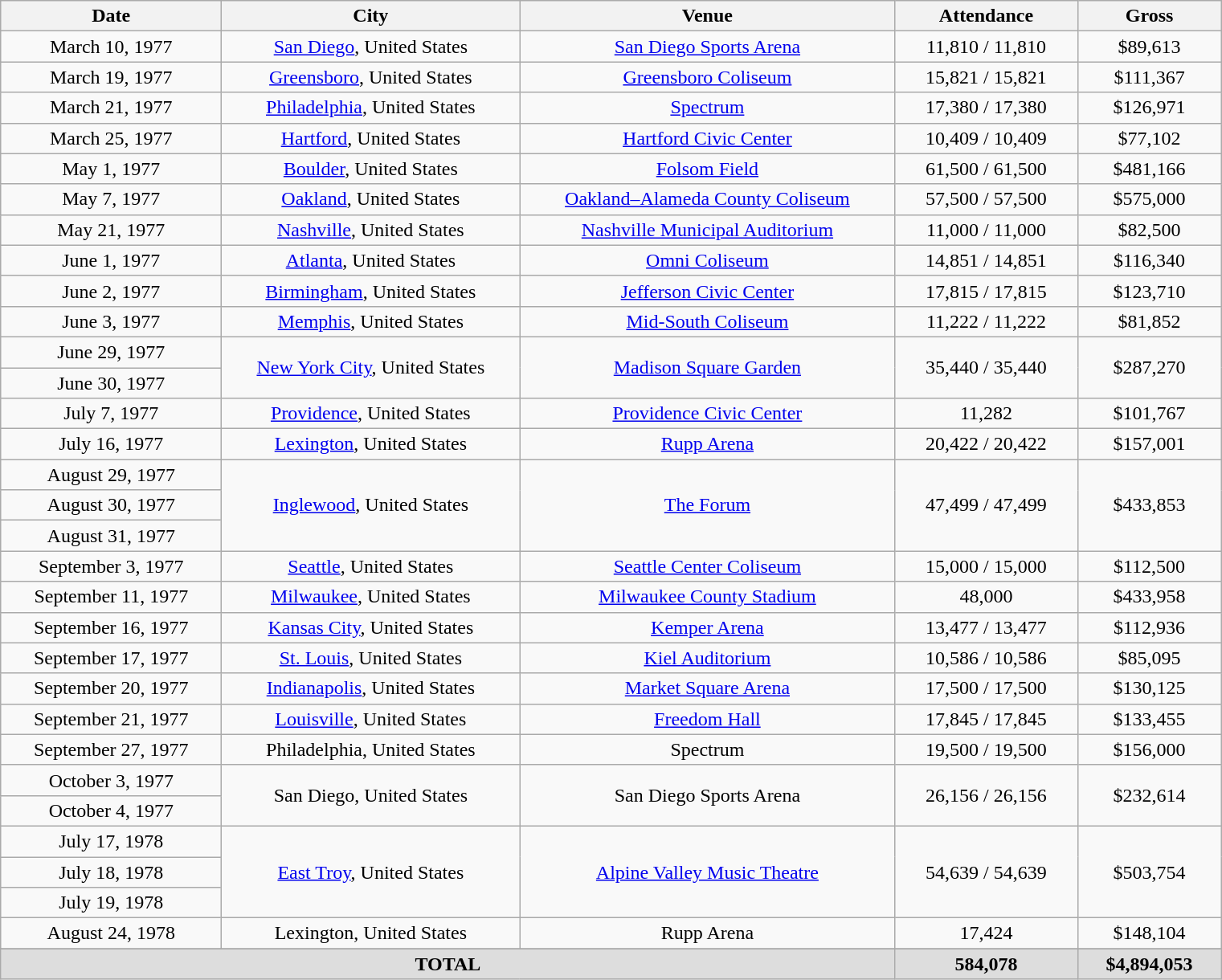<table class="wikitable plainrowheaders" style="text-align:center;">
<tr>
<th scope="col" style="width:11em;">Date</th>
<th scope="col" style="width:15em;">City</th>
<th scope="col" style="width:19em;">Venue</th>
<th scope="col" style="width:9em;">Attendance</th>
<th scope="col" style="width:7em;">Gross</th>
</tr>
<tr>
<td>March 10, 1977</td>
<td><a href='#'>San Diego</a>, United States</td>
<td><a href='#'>San Diego Sports Arena</a></td>
<td>11,810 / 11,810</td>
<td>$89,613</td>
</tr>
<tr>
<td>March 19, 1977</td>
<td><a href='#'>Greensboro</a>, United States</td>
<td><a href='#'>Greensboro Coliseum</a></td>
<td>15,821 / 15,821</td>
<td>$111,367</td>
</tr>
<tr>
<td>March 21, 1977</td>
<td><a href='#'>Philadelphia</a>, United States</td>
<td><a href='#'>Spectrum</a></td>
<td>17,380 / 17,380</td>
<td>$126,971</td>
</tr>
<tr>
<td>March 25, 1977</td>
<td><a href='#'>Hartford</a>, United States</td>
<td><a href='#'>Hartford Civic Center</a></td>
<td>10,409 / 10,409</td>
<td>$77,102</td>
</tr>
<tr>
<td>May 1, 1977</td>
<td><a href='#'>Boulder</a>, United States</td>
<td><a href='#'>Folsom Field</a></td>
<td>61,500 / 61,500</td>
<td>$481,166</td>
</tr>
<tr>
<td>May 7, 1977</td>
<td><a href='#'>Oakland</a>, United States</td>
<td><a href='#'>Oakland–Alameda County Coliseum</a></td>
<td>57,500 / 57,500</td>
<td>$575,000</td>
</tr>
<tr>
<td>May 21, 1977</td>
<td><a href='#'>Nashville</a>, United States</td>
<td><a href='#'>Nashville Municipal Auditorium</a></td>
<td>11,000 / 11,000</td>
<td>$82,500</td>
</tr>
<tr>
<td>June 1, 1977</td>
<td><a href='#'>Atlanta</a>, United States</td>
<td><a href='#'>Omni Coliseum</a></td>
<td>14,851 / 14,851</td>
<td>$116,340</td>
</tr>
<tr>
<td>June 2, 1977</td>
<td><a href='#'>Birmingham</a>, United States</td>
<td><a href='#'>Jefferson Civic Center</a></td>
<td>17,815 / 17,815</td>
<td>$123,710</td>
</tr>
<tr>
<td>June 3, 1977</td>
<td><a href='#'>Memphis</a>, United States</td>
<td><a href='#'>Mid-South Coliseum</a></td>
<td>11,222 / 11,222</td>
<td>$81,852</td>
</tr>
<tr>
<td>June 29, 1977</td>
<td rowspan="2"><a href='#'>New York City</a>, United States</td>
<td rowspan="2"><a href='#'>Madison Square Garden</a></td>
<td rowspan="2">35,440 / 35,440</td>
<td rowspan="2">$287,270</td>
</tr>
<tr>
<td>June 30, 1977</td>
</tr>
<tr>
<td>July 7, 1977</td>
<td><a href='#'>Providence</a>, United States</td>
<td><a href='#'>Providence Civic Center</a></td>
<td>11,282</td>
<td>$101,767</td>
</tr>
<tr>
<td>July 16, 1977</td>
<td><a href='#'>Lexington</a>, United States</td>
<td><a href='#'>Rupp Arena</a></td>
<td>20,422 / 20,422</td>
<td>$157,001</td>
</tr>
<tr>
<td>August 29, 1977</td>
<td rowspan="3"><a href='#'>Inglewood</a>, United States</td>
<td rowspan="3"><a href='#'>The Forum</a></td>
<td rowspan="3">47,499 / 47,499</td>
<td rowspan="3">$433,853</td>
</tr>
<tr>
<td>August 30, 1977</td>
</tr>
<tr>
<td>August 31, 1977</td>
</tr>
<tr>
<td>September 3, 1977</td>
<td><a href='#'>Seattle</a>, United States</td>
<td><a href='#'>Seattle Center Coliseum</a></td>
<td>15,000 / 15,000</td>
<td>$112,500</td>
</tr>
<tr>
<td>September 11, 1977</td>
<td><a href='#'>Milwaukee</a>, United States</td>
<td><a href='#'>Milwaukee County Stadium</a></td>
<td>48,000</td>
<td>$433,958</td>
</tr>
<tr>
<td>September 16, 1977</td>
<td><a href='#'>Kansas City</a>, United States</td>
<td><a href='#'>Kemper Arena</a></td>
<td>13,477 / 13,477</td>
<td>$112,936</td>
</tr>
<tr>
<td>September 17, 1977</td>
<td><a href='#'>St. Louis</a>, United States</td>
<td><a href='#'>Kiel Auditorium</a></td>
<td>10,586 / 10,586</td>
<td>$85,095</td>
</tr>
<tr>
<td>September 20, 1977</td>
<td><a href='#'>Indianapolis</a>, United States</td>
<td><a href='#'>Market Square Arena</a></td>
<td>17,500 / 17,500</td>
<td>$130,125</td>
</tr>
<tr>
<td>September 21, 1977</td>
<td><a href='#'>Louisville</a>, United States</td>
<td><a href='#'>Freedom Hall</a></td>
<td>17,845 / 17,845</td>
<td>$133,455</td>
</tr>
<tr>
<td>September 27, 1977</td>
<td>Philadelphia, United States</td>
<td>Spectrum</td>
<td>19,500 / 19,500</td>
<td>$156,000</td>
</tr>
<tr>
<td>October 3, 1977</td>
<td rowspan="2">San Diego, United States</td>
<td rowspan="2">San Diego Sports Arena</td>
<td rowspan="2">26,156 / 26,156</td>
<td rowspan="2">$232,614</td>
</tr>
<tr>
<td>October 4, 1977</td>
</tr>
<tr>
<td>July 17, 1978</td>
<td rowspan="3"><a href='#'>East Troy</a>, United States</td>
<td rowspan="3"><a href='#'>Alpine Valley Music Theatre</a></td>
<td rowspan="3">54,639 / 54,639</td>
<td rowspan="3">$503,754</td>
</tr>
<tr>
<td>July 18, 1978</td>
</tr>
<tr>
<td>July 19, 1978</td>
</tr>
<tr>
<td>August 24, 1978</td>
<td>Lexington, United States</td>
<td>Rupp Arena</td>
<td>17,424</td>
<td>$148,104</td>
</tr>
<tr>
</tr>
<tr style="background:#ddd;">
<td colspan="3"><strong>TOTAL</strong></td>
<td><strong>584,078</strong></td>
<td><strong>$4,894,053</strong></td>
</tr>
</table>
